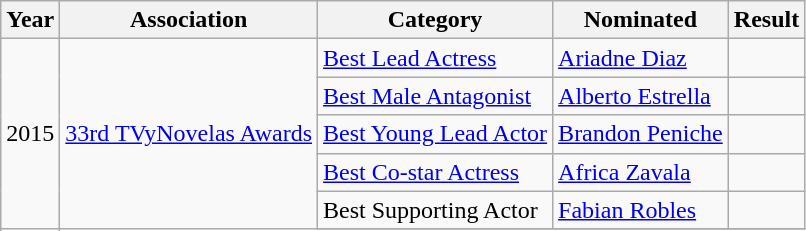<table class="wikitable sortable">
<tr>
<th>Year</th>
<th>Association</th>
<th>Category</th>
<th>Nominated</th>
<th>Result</th>
</tr>
<tr>
<td rowspan=26>2015</td>
<td rowspan=10><a href='#'>33rd TVyNovelas Awards</a></td>
<td><a href='#'>Best Lead Actress</a></td>
<td><a href='#'>Ariadne Diaz</a></td>
<td></td>
</tr>
<tr>
<td><a href='#'>Best Male Antagonist</a></td>
<td><a href='#'>Alberto Estrella</a></td>
<td></td>
</tr>
<tr>
<td><a href='#'>Best Young Lead Actor</a></td>
<td><a href='#'>Brandon Peniche</a></td>
<td></td>
</tr>
<tr>
<td><a href='#'>Best Co-star Actress</a></td>
<td><a href='#'>Africa Zavala</a></td>
<td></td>
</tr>
<tr>
<td rowspan=1>Best Supporting Actor</td>
<td><a href='#'>Fabian Robles</a></td>
<td></td>
</tr>
<tr>
</tr>
</table>
